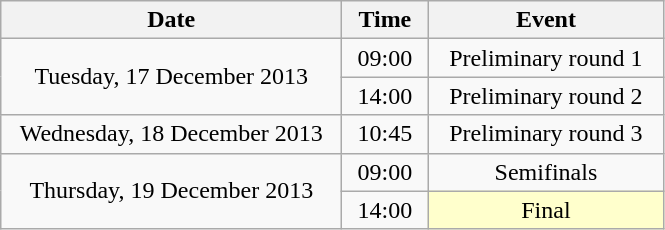<table class = "wikitable" style="text-align:center;">
<tr>
<th width=220>Date</th>
<th width=50>Time</th>
<th width=150>Event</th>
</tr>
<tr>
<td rowspan=2>Tuesday, 17 December 2013</td>
<td>09:00</td>
<td>Preliminary round 1</td>
</tr>
<tr>
<td>14:00</td>
<td>Preliminary round 2</td>
</tr>
<tr>
<td>Wednesday, 18 December 2013</td>
<td>10:45</td>
<td>Preliminary round 3</td>
</tr>
<tr>
<td rowspan=2>Thursday, 19 December 2013</td>
<td>09:00</td>
<td>Semifinals</td>
</tr>
<tr>
<td>14:00</td>
<td bgcolor=ffffcc>Final</td>
</tr>
</table>
